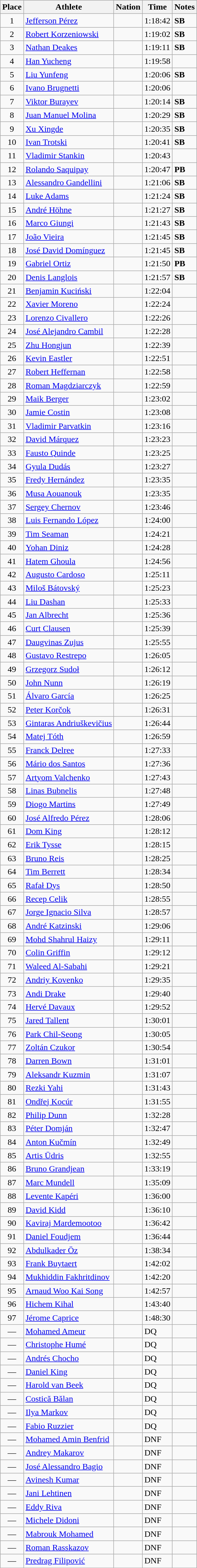<table class=wikitable>
<tr>
<th>Place</th>
<th>Athlete</th>
<th>Nation</th>
<th>Time</th>
<th>Notes</th>
</tr>
<tr>
<td align=center>1</td>
<td><a href='#'>Jefferson Pérez</a></td>
<td></td>
<td>1:18:42</td>
<td><strong>SB</strong></td>
</tr>
<tr>
<td align=center>2</td>
<td><a href='#'>Robert Korzeniowski</a></td>
<td></td>
<td>1:19:02</td>
<td><strong>SB</strong></td>
</tr>
<tr>
<td align=center>3</td>
<td><a href='#'>Nathan Deakes</a></td>
<td></td>
<td>1:19:11</td>
<td><strong>SB</strong></td>
</tr>
<tr>
<td align=center>4</td>
<td><a href='#'>Han Yucheng</a></td>
<td></td>
<td>1:19:58</td>
<td> </td>
</tr>
<tr>
<td align=center>5</td>
<td><a href='#'>Liu Yunfeng</a></td>
<td></td>
<td>1:20:06</td>
<td><strong>SB</strong></td>
</tr>
<tr>
<td align=center>6</td>
<td><a href='#'>Ivano Brugnetti</a></td>
<td></td>
<td>1:20:06</td>
<td> </td>
</tr>
<tr>
<td align=center>7</td>
<td><a href='#'>Viktor Burayev</a></td>
<td></td>
<td>1:20:14</td>
<td><strong>SB</strong></td>
</tr>
<tr>
<td align=center>8</td>
<td><a href='#'>Juan Manuel Molina</a></td>
<td></td>
<td>1:20:29</td>
<td><strong>SB</strong></td>
</tr>
<tr>
<td align=center>9</td>
<td><a href='#'>Xu Xingde</a></td>
<td></td>
<td>1:20:35</td>
<td><strong>SB</strong></td>
</tr>
<tr>
<td align=center>10</td>
<td><a href='#'>Ivan Trotski</a></td>
<td></td>
<td>1:20:41</td>
<td><strong>SB</strong></td>
</tr>
<tr>
<td align=center>11</td>
<td><a href='#'>Vladimir Stankin</a></td>
<td></td>
<td>1:20:43</td>
<td> </td>
</tr>
<tr>
<td align=center>12</td>
<td><a href='#'>Rolando Saquipay</a></td>
<td></td>
<td>1:20:47</td>
<td><strong>PB</strong></td>
</tr>
<tr>
<td align=center>13</td>
<td><a href='#'>Alessandro Gandellini</a></td>
<td></td>
<td>1:21:06</td>
<td><strong>SB</strong></td>
</tr>
<tr>
<td align=center>14</td>
<td><a href='#'>Luke Adams</a></td>
<td></td>
<td>1:21:24</td>
<td><strong>SB</strong></td>
</tr>
<tr>
<td align=center>15</td>
<td><a href='#'>André Höhne</a></td>
<td></td>
<td>1:21:27</td>
<td><strong>SB</strong></td>
</tr>
<tr>
<td align=center>16</td>
<td><a href='#'>Marco Giungi</a></td>
<td></td>
<td>1:21:43</td>
<td><strong>SB</strong></td>
</tr>
<tr>
<td align=center>17</td>
<td><a href='#'>João Vieira</a></td>
<td></td>
<td>1:21:45</td>
<td><strong>SB</strong></td>
</tr>
<tr>
<td align=center>18</td>
<td><a href='#'>José David Domínguez</a></td>
<td></td>
<td>1:21:45</td>
<td><strong>SB</strong></td>
</tr>
<tr>
<td align=center>19</td>
<td><a href='#'>Gabriel Ortiz</a></td>
<td></td>
<td>1:21:50</td>
<td><strong>PB</strong></td>
</tr>
<tr>
<td align=center>20</td>
<td><a href='#'>Denis Langlois</a></td>
<td></td>
<td>1:21:57</td>
<td><strong>SB</strong></td>
</tr>
<tr>
<td align=center>21</td>
<td><a href='#'>Benjamin Kuciński</a></td>
<td></td>
<td>1:22:04</td>
<td></td>
</tr>
<tr>
<td align=center>22</td>
<td><a href='#'>Xavier Moreno</a></td>
<td></td>
<td>1:22:24</td>
<td></td>
</tr>
<tr>
<td align=center>23</td>
<td><a href='#'>Lorenzo Civallero</a></td>
<td></td>
<td>1:22:26</td>
<td></td>
</tr>
<tr>
<td align=center>24</td>
<td><a href='#'>José Alejandro Cambil</a></td>
<td></td>
<td>1:22:28</td>
<td></td>
</tr>
<tr>
<td align=center>25</td>
<td><a href='#'>Zhu Hongjun</a></td>
<td></td>
<td>1:22:39</td>
<td></td>
</tr>
<tr>
<td align=center>26</td>
<td><a href='#'>Kevin Eastler</a></td>
<td></td>
<td>1:22:51</td>
<td></td>
</tr>
<tr>
<td align=center>27</td>
<td><a href='#'>Robert Heffernan</a></td>
<td></td>
<td>1:22:58</td>
<td></td>
</tr>
<tr>
<td align=center>28</td>
<td><a href='#'>Roman Magdziarczyk</a></td>
<td></td>
<td>1:22:59</td>
<td></td>
</tr>
<tr>
<td align=center>29</td>
<td><a href='#'>Maik Berger</a></td>
<td></td>
<td>1:23:02</td>
<td></td>
</tr>
<tr>
<td align=center>30</td>
<td><a href='#'>Jamie Costin</a></td>
<td></td>
<td>1:23:08</td>
<td></td>
</tr>
<tr>
<td align=center>31</td>
<td><a href='#'>Vladimir Parvatkin</a></td>
<td></td>
<td>1:23:16</td>
<td></td>
</tr>
<tr>
<td align=center>32</td>
<td><a href='#'>David Márquez</a></td>
<td></td>
<td>1:23:23</td>
<td></td>
</tr>
<tr>
<td align=center>33</td>
<td><a href='#'>Fausto Quinde</a></td>
<td></td>
<td>1:23:25</td>
<td></td>
</tr>
<tr>
<td align=center>34</td>
<td><a href='#'>Gyula Dudás</a></td>
<td></td>
<td>1:23:27</td>
<td></td>
</tr>
<tr>
<td align=center>35</td>
<td><a href='#'>Fredy Hernández</a></td>
<td></td>
<td>1:23:35</td>
<td></td>
</tr>
<tr>
<td align=center>36</td>
<td><a href='#'>Musa Aouanouk</a></td>
<td></td>
<td>1:23:35</td>
<td></td>
</tr>
<tr>
<td align=center>37</td>
<td><a href='#'>Sergey Chernov</a></td>
<td></td>
<td>1:23:46</td>
<td></td>
</tr>
<tr>
<td align=center>38</td>
<td><a href='#'>Luis Fernando López</a></td>
<td></td>
<td>1:24:00</td>
<td></td>
</tr>
<tr>
<td align=center>39</td>
<td><a href='#'>Tim Seaman</a></td>
<td></td>
<td>1:24:21</td>
<td></td>
</tr>
<tr>
<td align=center>40</td>
<td><a href='#'>Yohan Diniz</a></td>
<td></td>
<td>1:24:28</td>
<td></td>
</tr>
<tr>
<td align=center>41</td>
<td><a href='#'>Hatem Ghoula</a></td>
<td></td>
<td>1:24:56</td>
<td></td>
</tr>
<tr>
<td align=center>42</td>
<td><a href='#'>Augusto Cardoso</a></td>
<td></td>
<td>1:25:11</td>
<td></td>
</tr>
<tr>
<td align=center>43</td>
<td><a href='#'>Miloš Bátovský</a></td>
<td></td>
<td>1:25:23</td>
<td></td>
</tr>
<tr>
<td align=center>44</td>
<td><a href='#'>Liu Dashan</a></td>
<td></td>
<td>1:25:33</td>
<td></td>
</tr>
<tr>
<td align=center>45</td>
<td><a href='#'>Jan Albrecht</a></td>
<td></td>
<td>1:25:36</td>
<td></td>
</tr>
<tr>
<td align=center>46</td>
<td><a href='#'>Curt Clausen</a></td>
<td></td>
<td>1:25:39</td>
<td></td>
</tr>
<tr>
<td align=center>47</td>
<td><a href='#'>Daugvinas Zujus</a></td>
<td></td>
<td>1:25:55</td>
<td></td>
</tr>
<tr>
<td align=center>48</td>
<td><a href='#'>Gustavo Restrepo</a></td>
<td></td>
<td>1:26:05</td>
<td></td>
</tr>
<tr>
<td align=center>49</td>
<td><a href='#'>Grzegorz Sudoł</a></td>
<td></td>
<td>1:26:12</td>
<td></td>
</tr>
<tr>
<td align=center>50</td>
<td><a href='#'>John Nunn</a></td>
<td></td>
<td>1:26:19</td>
<td></td>
</tr>
<tr>
<td align=center>51</td>
<td><a href='#'>Álvaro García</a></td>
<td></td>
<td>1:26:25</td>
<td></td>
</tr>
<tr>
<td align=center>52</td>
<td><a href='#'>Peter Korčok</a></td>
<td></td>
<td>1:26:31</td>
<td></td>
</tr>
<tr>
<td align=center>53</td>
<td><a href='#'>Gintaras Andriuškevičius</a></td>
<td></td>
<td>1:26:44</td>
<td></td>
</tr>
<tr>
<td align=center>54</td>
<td><a href='#'>Matej Tóth</a></td>
<td></td>
<td>1:26:59</td>
<td></td>
</tr>
<tr>
<td align=center>55</td>
<td><a href='#'>Franck Delree</a></td>
<td></td>
<td>1:27:33</td>
<td></td>
</tr>
<tr>
<td align=center>56</td>
<td><a href='#'>Mário dos Santos</a></td>
<td></td>
<td>1:27:36</td>
<td></td>
</tr>
<tr>
<td align=center>57</td>
<td><a href='#'>Artyom Valchenko</a></td>
<td></td>
<td>1:27:43</td>
<td></td>
</tr>
<tr>
<td align=center>58</td>
<td><a href='#'>Linas Bubnelis</a></td>
<td></td>
<td>1:27:48</td>
<td></td>
</tr>
<tr>
<td align=center>59</td>
<td><a href='#'>Diogo Martins</a></td>
<td></td>
<td>1:27:49</td>
<td></td>
</tr>
<tr>
<td align=center>60</td>
<td><a href='#'>José Alfredo Pérez</a></td>
<td></td>
<td>1:28:06</td>
<td></td>
</tr>
<tr>
<td align=center>61</td>
<td><a href='#'>Dom King</a></td>
<td></td>
<td>1:28:12</td>
<td></td>
</tr>
<tr>
<td align=center>62</td>
<td><a href='#'>Erik Tysse</a></td>
<td></td>
<td>1:28:15</td>
<td></td>
</tr>
<tr>
<td align=center>63</td>
<td><a href='#'>Bruno Reis</a></td>
<td></td>
<td>1:28:25</td>
<td></td>
</tr>
<tr>
<td align=center>64</td>
<td><a href='#'>Tim Berrett</a></td>
<td></td>
<td>1:28:34</td>
<td></td>
</tr>
<tr>
<td align=center>65</td>
<td><a href='#'>Rafał Dys</a></td>
<td></td>
<td>1:28:50</td>
<td></td>
</tr>
<tr>
<td align=center>66</td>
<td><a href='#'>Recep Celik</a></td>
<td></td>
<td>1:28:55</td>
<td></td>
</tr>
<tr>
<td align=center>67</td>
<td><a href='#'>Jorge Ignacio Silva</a></td>
<td></td>
<td>1:28:57</td>
<td></td>
</tr>
<tr>
<td align=center>68</td>
<td><a href='#'>André Katzinski</a></td>
<td></td>
<td>1:29:06</td>
<td></td>
</tr>
<tr>
<td align=center>69</td>
<td><a href='#'>Mohd Shahrul Haizy</a></td>
<td></td>
<td>1:29:11</td>
<td></td>
</tr>
<tr>
<td align=center>70</td>
<td><a href='#'>Colin Griffin</a></td>
<td></td>
<td>1:29:12</td>
<td></td>
</tr>
<tr>
<td align=center>71</td>
<td><a href='#'>Waleed Al-Sabahi</a></td>
<td></td>
<td>1:29:21</td>
<td></td>
</tr>
<tr>
<td align=center>72</td>
<td><a href='#'>Andriy Kovenko</a></td>
<td></td>
<td>1:29:35</td>
<td></td>
</tr>
<tr>
<td align=center>73</td>
<td><a href='#'>Andi Drake</a></td>
<td></td>
<td>1:29:40</td>
<td></td>
</tr>
<tr>
<td align=center>74</td>
<td><a href='#'>Hervé Davaux</a></td>
<td></td>
<td>1:29:52</td>
<td></td>
</tr>
<tr>
<td align=center>75</td>
<td><a href='#'>Jared Tallent</a></td>
<td></td>
<td>1:30:01</td>
<td></td>
</tr>
<tr>
<td align=center>76</td>
<td><a href='#'>Park Chil-Seong</a></td>
<td></td>
<td>1:30:05</td>
<td></td>
</tr>
<tr>
<td align=center>77</td>
<td><a href='#'>Zoltán Czukor</a></td>
<td></td>
<td>1:30:54</td>
<td></td>
</tr>
<tr>
<td align=center>78</td>
<td><a href='#'>Darren Bown</a></td>
<td></td>
<td>1:31:01</td>
<td></td>
</tr>
<tr>
<td align=center>79</td>
<td><a href='#'>Aleksandr Kuzmin</a></td>
<td></td>
<td>1:31:07</td>
<td></td>
</tr>
<tr>
<td align=center>80</td>
<td><a href='#'>Rezki Yahi</a></td>
<td></td>
<td>1:31:43</td>
<td></td>
</tr>
<tr>
<td align=center>81</td>
<td><a href='#'>Ondřej Kocúr</a></td>
<td></td>
<td>1:31:55</td>
<td></td>
</tr>
<tr>
<td align=center>82</td>
<td><a href='#'>Philip Dunn</a></td>
<td></td>
<td>1:32:28</td>
<td></td>
</tr>
<tr>
<td align=center>83</td>
<td><a href='#'>Péter Domján</a></td>
<td></td>
<td>1:32:47</td>
<td></td>
</tr>
<tr>
<td align=center>84</td>
<td><a href='#'>Anton Kučmín</a></td>
<td></td>
<td>1:32:49</td>
<td></td>
</tr>
<tr>
<td align=center>85</td>
<td><a href='#'>Artis Ūdris</a></td>
<td></td>
<td>1:32:55</td>
<td></td>
</tr>
<tr>
<td align=center>86</td>
<td><a href='#'>Bruno Grandjean</a></td>
<td></td>
<td>1:33:19</td>
<td></td>
</tr>
<tr>
<td align=center>87</td>
<td><a href='#'>Marc Mundell</a></td>
<td></td>
<td>1:35:09</td>
<td></td>
</tr>
<tr>
<td align=center>88</td>
<td><a href='#'>Levente Kapéri</a></td>
<td></td>
<td>1:36:00</td>
<td></td>
</tr>
<tr>
<td align=center>89</td>
<td><a href='#'>David Kidd</a></td>
<td></td>
<td>1:36:10</td>
<td></td>
</tr>
<tr>
<td align=center>90</td>
<td><a href='#'>Kaviraj Mardemootoo</a></td>
<td></td>
<td>1:36:42</td>
<td></td>
</tr>
<tr>
<td align=center>91</td>
<td><a href='#'>Daniel Foudjem</a></td>
<td></td>
<td>1:36:44</td>
<td></td>
</tr>
<tr>
<td align=center>92</td>
<td><a href='#'>Abdulkader Öz</a></td>
<td></td>
<td>1:38:34</td>
<td></td>
</tr>
<tr>
<td align=center>93</td>
<td><a href='#'>Frank Buytaert</a></td>
<td></td>
<td>1:42:02</td>
<td></td>
</tr>
<tr>
<td align=center>94</td>
<td><a href='#'>Mukhiddin Fakhritdinov</a></td>
<td></td>
<td>1:42:20</td>
<td></td>
</tr>
<tr>
<td align=center>95</td>
<td><a href='#'>Arnaud Woo Kai Song</a></td>
<td></td>
<td>1:42:57</td>
<td></td>
</tr>
<tr>
<td align=center>96</td>
<td><a href='#'>Hichem Kihal</a></td>
<td></td>
<td>1:43:40</td>
<td></td>
</tr>
<tr>
<td align=center>97</td>
<td><a href='#'>Jérome Caprice</a></td>
<td></td>
<td>1:48:30</td>
<td></td>
</tr>
<tr>
<td align=center>—</td>
<td><a href='#'>Mohamed Ameur</a></td>
<td></td>
<td>DQ</td>
<td></td>
</tr>
<tr>
<td align=center>—</td>
<td><a href='#'>Christophe Humé</a></td>
<td></td>
<td>DQ</td>
<td></td>
</tr>
<tr>
<td align=center>—</td>
<td><a href='#'>Andrés Chocho</a></td>
<td></td>
<td>DQ</td>
<td></td>
</tr>
<tr>
<td align=center>—</td>
<td><a href='#'>Daniel King</a></td>
<td></td>
<td>DQ</td>
<td></td>
</tr>
<tr>
<td align=center>—</td>
<td><a href='#'>Harold van Beek</a></td>
<td></td>
<td>DQ</td>
<td></td>
</tr>
<tr>
<td align=center>—</td>
<td><a href='#'>Costică Bălan</a></td>
<td></td>
<td>DQ</td>
<td></td>
</tr>
<tr>
<td align=center>—</td>
<td><a href='#'>Ilya Markov</a></td>
<td></td>
<td>DQ</td>
<td></td>
</tr>
<tr>
<td align=center>—</td>
<td><a href='#'>Fabio Ruzzier</a></td>
<td></td>
<td>DQ</td>
<td></td>
</tr>
<tr>
<td align=center>—</td>
<td><a href='#'>Mohamed Amin Benfrid</a></td>
<td></td>
<td>DNF</td>
<td></td>
</tr>
<tr>
<td align=center>—</td>
<td><a href='#'>Andrey Makarov</a></td>
<td></td>
<td>DNF</td>
<td></td>
</tr>
<tr>
<td align=center>—</td>
<td><a href='#'>José Alessandro Bagio</a></td>
<td></td>
<td>DNF</td>
<td></td>
</tr>
<tr>
<td align=center>—</td>
<td><a href='#'>Avinesh Kumar</a></td>
<td></td>
<td>DNF</td>
<td></td>
</tr>
<tr>
<td align=center>—</td>
<td><a href='#'>Jani Lehtinen</a></td>
<td></td>
<td>DNF</td>
<td></td>
</tr>
<tr>
<td align=center>—</td>
<td><a href='#'>Eddy Riva</a></td>
<td></td>
<td>DNF</td>
<td></td>
</tr>
<tr>
<td align=center>—</td>
<td><a href='#'>Michele Didoni</a></td>
<td></td>
<td>DNF</td>
<td></td>
</tr>
<tr>
<td align=center>—</td>
<td><a href='#'>Mabrouk Mohamed</a></td>
<td></td>
<td>DNF</td>
<td></td>
</tr>
<tr>
<td align=center>—</td>
<td><a href='#'>Roman Rasskazov</a></td>
<td></td>
<td>DNF</td>
<td></td>
</tr>
<tr>
<td align=center>—</td>
<td><a href='#'>Predrag Filipović</a></td>
<td></td>
<td>DNF</td>
<td></td>
</tr>
</table>
